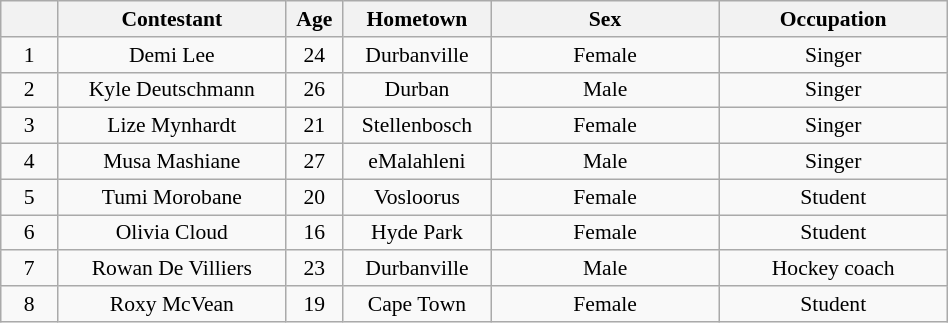<table class="wikitable sortable" style="font-size:90%; width:50%; text-align: center;">
<tr>
<th width="05%"></th>
<th width="20%">Contestant</th>
<th width="05%">Age</th>
<th width="13%">Hometown</th>
<th width="20%">Sex</th>
<th width="20%">Occupation</th>
</tr>
<tr>
<td>1</td>
<td>Demi Lee</td>
<td>24</td>
<td>Durbanville</td>
<td>Female</td>
<td>Singer</td>
</tr>
<tr>
<td>2</td>
<td>Kyle Deutschmann</td>
<td>26</td>
<td>Durban</td>
<td>Male</td>
<td>Singer</td>
</tr>
<tr>
<td>3</td>
<td>Lize Mynhardt</td>
<td>21</td>
<td>Stellenbosch</td>
<td>Female</td>
<td>Singer</td>
</tr>
<tr>
<td>4</td>
<td>Musa Mashiane</td>
<td>27</td>
<td>eMalahleni</td>
<td>Male</td>
<td>Singer</td>
</tr>
<tr>
<td>5</td>
<td>Tumi Morobane</td>
<td>20</td>
<td>Vosloorus</td>
<td>Female</td>
<td>Student</td>
</tr>
<tr>
<td>6</td>
<td>Olivia Cloud</td>
<td>16</td>
<td>Hyde Park</td>
<td>Female</td>
<td>Student</td>
</tr>
<tr>
<td>7</td>
<td>Rowan De Villiers</td>
<td>23</td>
<td>Durbanville</td>
<td>Male</td>
<td>Hockey coach</td>
</tr>
<tr>
<td>8</td>
<td>Roxy McVean</td>
<td>19</td>
<td>Cape Town</td>
<td>Female</td>
<td>Student</td>
</tr>
</table>
